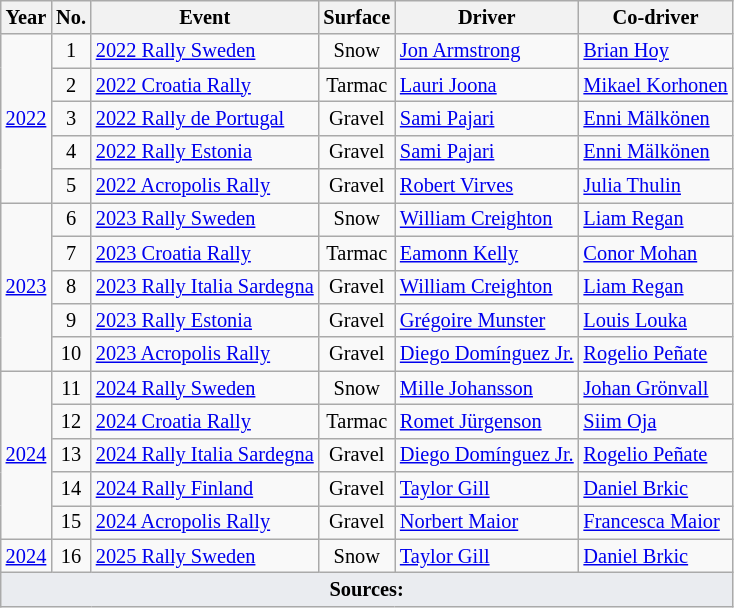<table class="wikitable" style="font-size: 85%; ">
<tr>
<th>Year</th>
<th>No.</th>
<th>Event</th>
<th>Surface</th>
<th>Driver</th>
<th>Co-driver</th>
</tr>
<tr>
<td align="center" rowspan="5"><a href='#'>2022</a></td>
<td align="center">1</td>
<td> <a href='#'>2022 Rally Sweden</a></td>
<td align="center">Snow</td>
<td> <a href='#'>Jon Armstrong</a></td>
<td> <a href='#'>Brian Hoy</a></td>
</tr>
<tr>
<td align="center">2</td>
<td> <a href='#'>2022 Croatia Rally</a></td>
<td align="center">Tarmac</td>
<td> <a href='#'>Lauri Joona</a></td>
<td> <a href='#'>Mikael Korhonen</a></td>
</tr>
<tr>
<td align="center">3</td>
<td> <a href='#'>2022 Rally de Portugal</a></td>
<td align="center">Gravel</td>
<td> <a href='#'>Sami Pajari</a></td>
<td> <a href='#'>Enni Mälkönen</a></td>
</tr>
<tr>
<td align="center">4</td>
<td> <a href='#'>2022 Rally Estonia</a></td>
<td align="center">Gravel</td>
<td> <a href='#'>Sami Pajari</a></td>
<td> <a href='#'>Enni Mälkönen</a></td>
</tr>
<tr>
<td align="center">5</td>
<td> <a href='#'>2022 Acropolis Rally</a></td>
<td align="center">Gravel</td>
<td> <a href='#'>Robert Virves</a></td>
<td> <a href='#'>Julia Thulin</a></td>
</tr>
<tr>
<td align="center" rowspan="5"><a href='#'>2023</a></td>
<td align="center">6</td>
<td> <a href='#'>2023 Rally Sweden</a></td>
<td align="center">Snow</td>
<td> <a href='#'>William Creighton</a></td>
<td> <a href='#'>Liam Regan</a></td>
</tr>
<tr>
<td align="center">7</td>
<td> <a href='#'>2023 Croatia Rally</a></td>
<td align="center">Tarmac</td>
<td> <a href='#'>Eamonn Kelly</a></td>
<td> <a href='#'>Conor Mohan</a></td>
</tr>
<tr>
<td align="center">8</td>
<td> <a href='#'>2023 Rally Italia Sardegna</a></td>
<td align="center">Gravel</td>
<td> <a href='#'>William Creighton</a></td>
<td> <a href='#'>Liam Regan</a></td>
</tr>
<tr>
<td align="center">9</td>
<td> <a href='#'>2023 Rally Estonia</a></td>
<td align="center">Gravel</td>
<td> <a href='#'>Grégoire Munster</a></td>
<td> <a href='#'>Louis Louka</a></td>
</tr>
<tr>
<td align="center">10</td>
<td> <a href='#'>2023 Acropolis Rally</a></td>
<td align="center">Gravel</td>
<td> <a href='#'>Diego Domínguez Jr.</a></td>
<td> <a href='#'>Rogelio Peñate</a></td>
</tr>
<tr>
<td align="center" rowspan="5"><a href='#'>2024</a></td>
<td align="center">11</td>
<td> <a href='#'>2024 Rally Sweden</a></td>
<td align="center">Snow</td>
<td> <a href='#'>Mille Johansson</a></td>
<td> <a href='#'>Johan Grönvall</a></td>
</tr>
<tr>
<td align="center">12</td>
<td> <a href='#'>2024 Croatia Rally</a></td>
<td align="center">Tarmac</td>
<td> <a href='#'>Romet Jürgenson</a></td>
<td> <a href='#'>Siim Oja</a></td>
</tr>
<tr>
<td align="center">13</td>
<td> <a href='#'>2024 Rally Italia Sardegna</a></td>
<td align="center">Gravel</td>
<td> <a href='#'>Diego Domínguez Jr.</a></td>
<td> <a href='#'>Rogelio Peñate</a></td>
</tr>
<tr>
<td align="center">14</td>
<td> <a href='#'>2024 Rally Finland</a></td>
<td align="center">Gravel</td>
<td> <a href='#'>Taylor Gill</a></td>
<td> <a href='#'>Daniel Brkic</a></td>
</tr>
<tr>
<td align="center">15</td>
<td> <a href='#'>2024 Acropolis Rally</a></td>
<td align="center">Gravel</td>
<td> <a href='#'>Norbert Maior</a></td>
<td> <a href='#'>Francesca Maior</a></td>
</tr>
<tr>
<td align="center"><a href='#'>2024</a></td>
<td align="center">16</td>
<td> <a href='#'>2025 Rally Sweden</a></td>
<td align="center">Snow</td>
<td> <a href='#'>Taylor Gill</a></td>
<td> <a href='#'>Daniel Brkic</a></td>
</tr>
<tr>
<td colspan="6" style="background-color:#EAECF0;text-align:center"><strong>Sources:</strong></td>
</tr>
</table>
